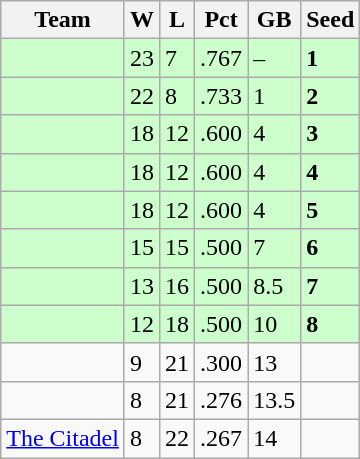<table class="wikitable">
<tr>
<th>Team</th>
<th>W</th>
<th>L</th>
<th>Pct</th>
<th>GB</th>
<th>Seed</th>
</tr>
<tr bgcolor="#ccffcc">
<td></td>
<td>23</td>
<td>7</td>
<td>.767</td>
<td><div>–</div></td>
<td><div><strong>1</strong></div></td>
</tr>
<tr bgcolor="#ccffcc">
<td></td>
<td>22</td>
<td>8</td>
<td>.733</td>
<td><div>1</div></td>
<td><div><strong>2</strong></div></td>
</tr>
<tr bgcolor="#ccffcc">
<td></td>
<td>18</td>
<td>12</td>
<td>.600</td>
<td><div>4</div></td>
<td><div><strong>3</strong></div></td>
</tr>
<tr bgcolor="#ccffcc">
<td></td>
<td>18</td>
<td>12</td>
<td>.600</td>
<td><div>4</div></td>
<td><div><strong>4</strong></div></td>
</tr>
<tr bgcolor="#ccffcc">
<td></td>
<td>18</td>
<td>12</td>
<td>.600</td>
<td><div>4</div></td>
<td><div><strong>5</strong></div></td>
</tr>
<tr bgcolor="#ccffcc">
<td></td>
<td>15</td>
<td>15</td>
<td>.500</td>
<td><div>7</div></td>
<td><div><strong>6</strong></div></td>
</tr>
<tr bgcolor="#ccffcc">
<td></td>
<td>13</td>
<td>16</td>
<td>.500</td>
<td><div>8.5</div></td>
<td><div><strong>7</strong></div></td>
</tr>
<tr bgcolor="#ccffcc">
<td></td>
<td>12</td>
<td>18</td>
<td>.500</td>
<td><div>10</div></td>
<td><div><strong>8</strong></div></td>
</tr>
<tr>
<td></td>
<td>9</td>
<td>21</td>
<td>.300</td>
<td><div>13</div></td>
<td></td>
</tr>
<tr>
<td></td>
<td>8</td>
<td>21</td>
<td>.276</td>
<td><div> 13.5</div></td>
<td></td>
</tr>
<tr>
<td><a href='#'>The Citadel</a></td>
<td>8</td>
<td>22</td>
<td>.267</td>
<td><div> 14</div></td>
<td></td>
</tr>
</table>
